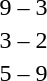<table style="text-align:center">
<tr>
<th width=200></th>
<th width=100></th>
<th width=200></th>
</tr>
<tr>
<td align=right><strong></strong></td>
<td>9 – 3</td>
<td align=left></td>
</tr>
<tr>
<td align=right><strong></strong></td>
<td>3 – 2</td>
<td align=left></td>
</tr>
<tr>
<td align=right></td>
<td>5 – 9</td>
<td align=left><strong></strong></td>
</tr>
</table>
